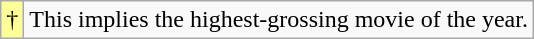<table class="wikitable">
<tr>
<td style="background-color:#FFFF99">†</td>
<td>This implies the highest-grossing movie of the year.</td>
</tr>
</table>
